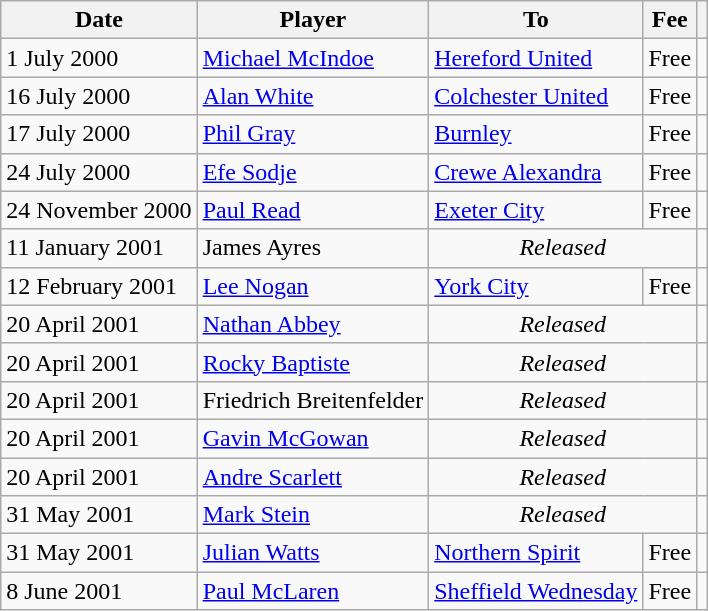<table class="wikitable">
<tr>
<th>Date</th>
<th>Player</th>
<th>To</th>
<th>Fee</th>
<th></th>
</tr>
<tr>
<td>1 July 2000</td>
<td> <a href='#'>Michael McIndoe</a></td>
<td><a href='#'>Hereford United</a></td>
<td align="right">Free</td>
<td style="text-align:center;"></td>
</tr>
<tr>
<td>16 July 2000</td>
<td> <a href='#'>Alan White</a></td>
<td><a href='#'>Colchester United</a></td>
<td align="right">Free</td>
<td style="text-align:center;"></td>
</tr>
<tr>
<td>17 July 2000</td>
<td> <a href='#'>Phil Gray</a></td>
<td><a href='#'>Burnley</a></td>
<td align="right">Free</td>
<td style="text-align:center;"></td>
</tr>
<tr>
<td>24 July 2000</td>
<td> <a href='#'>Efe Sodje</a></td>
<td><a href='#'>Crewe Alexandra</a></td>
<td align="right">Free</td>
<td style="text-align:center;"></td>
</tr>
<tr>
<td>24 November 2000</td>
<td> <a href='#'>Paul Read</a></td>
<td><a href='#'>Exeter City</a></td>
<td align="right">Free</td>
<td style="text-align:center;"></td>
</tr>
<tr>
<td>11 January 2001</td>
<td> James Ayres</td>
<td style="text-align:center;" colspan="2"><em>Released</em></td>
<td style="text-align:center;"></td>
</tr>
<tr>
<td>12 February 2001</td>
<td> <a href='#'>Lee Nogan</a></td>
<td><a href='#'>York City</a></td>
<td align="right">Free</td>
<td style="text-align:center;"></td>
</tr>
<tr>
<td>20 April 2001</td>
<td> <a href='#'>Nathan Abbey</a></td>
<td style="text-align:center;" colspan="2"><em>Released</em></td>
<td style="text-align:center;"></td>
</tr>
<tr>
<td>20 April 2001</td>
<td> <a href='#'>Rocky Baptiste</a></td>
<td style="text-align:center;" colspan="2"><em>Released</em></td>
<td style="text-align:center;"></td>
</tr>
<tr>
<td>20 April 2001</td>
<td> Friedrich Breitenfelder</td>
<td style="text-align:center;" colspan="2"><em>Released</em></td>
<td style="text-align:center;"></td>
</tr>
<tr>
<td>20 April 2001</td>
<td> <a href='#'>Gavin McGowan</a></td>
<td style="text-align:center;" colspan="2"><em>Released</em></td>
<td style="text-align:center;"></td>
</tr>
<tr>
<td>20 April 2001</td>
<td> <a href='#'>Andre Scarlett</a></td>
<td style="text-align:center;" colspan="2"><em>Released</em></td>
<td style="text-align:center;"></td>
</tr>
<tr>
<td>31 May 2001</td>
<td> <a href='#'>Mark Stein</a></td>
<td style="text-align:center;" colspan="2"><em>Released</em></td>
<td style="text-align:center;"></td>
</tr>
<tr>
<td>31 May 2001</td>
<td> <a href='#'>Julian Watts</a></td>
<td> <a href='#'>Northern Spirit</a></td>
<td align="right">Free</td>
<td style="text-align:center;"></td>
</tr>
<tr>
<td>8 June 2001</td>
<td> <a href='#'>Paul McLaren</a></td>
<td><a href='#'>Sheffield Wednesday</a></td>
<td align="right">Free</td>
<td style="text-align:center;"></td>
</tr>
</table>
